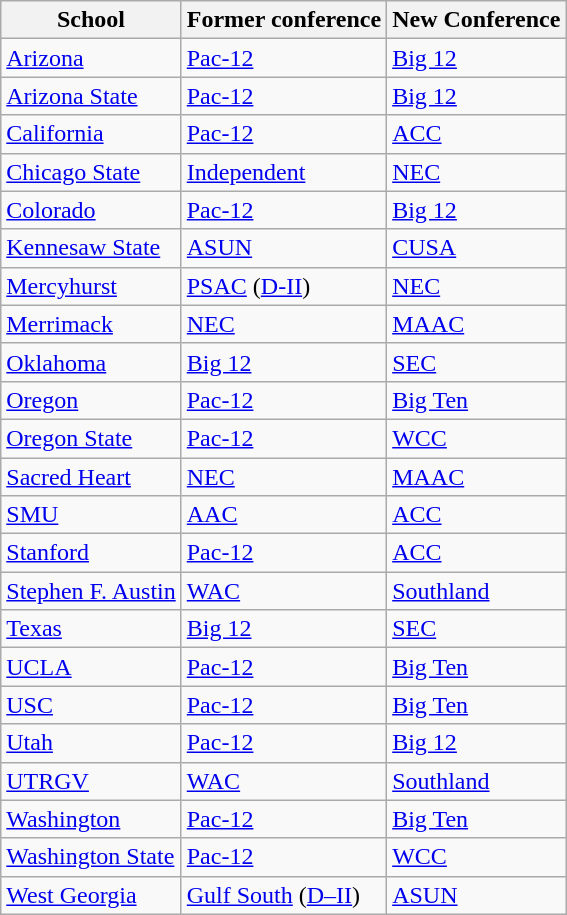<table class="wikitable sortable">
<tr>
<th>School</th>
<th>Former conference</th>
<th>New Conference</th>
</tr>
<tr>
<td><a href='#'>Arizona</a></td>
<td><a href='#'>Pac-12</a></td>
<td><a href='#'>Big 12</a></td>
</tr>
<tr>
<td><a href='#'>Arizona State</a></td>
<td><a href='#'>Pac-12</a></td>
<td><a href='#'>Big 12</a></td>
</tr>
<tr>
<td><a href='#'>California</a></td>
<td><a href='#'>Pac-12</a></td>
<td><a href='#'>ACC</a></td>
</tr>
<tr>
<td><a href='#'>Chicago State</a></td>
<td><a href='#'>Independent</a></td>
<td><a href='#'>NEC</a></td>
</tr>
<tr>
<td><a href='#'>Colorado</a></td>
<td><a href='#'>Pac-12</a></td>
<td><a href='#'>Big 12</a></td>
</tr>
<tr>
<td><a href='#'>Kennesaw State</a></td>
<td><a href='#'>ASUN</a></td>
<td><a href='#'>CUSA</a></td>
</tr>
<tr>
<td><a href='#'>Mercyhurst</a></td>
<td><a href='#'>PSAC</a> (<a href='#'>D-II</a>)</td>
<td><a href='#'>NEC</a></td>
</tr>
<tr>
<td><a href='#'>Merrimack</a></td>
<td><a href='#'>NEC</a></td>
<td><a href='#'>MAAC</a></td>
</tr>
<tr>
<td><a href='#'>Oklahoma</a></td>
<td><a href='#'>Big 12</a></td>
<td><a href='#'>SEC</a></td>
</tr>
<tr>
<td><a href='#'>Oregon</a></td>
<td><a href='#'>Pac-12</a></td>
<td><a href='#'>Big Ten</a></td>
</tr>
<tr>
<td><a href='#'>Oregon State</a></td>
<td><a href='#'>Pac-12</a></td>
<td><a href='#'>WCC</a></td>
</tr>
<tr>
<td><a href='#'>Sacred Heart</a></td>
<td><a href='#'>NEC</a></td>
<td><a href='#'>MAAC</a></td>
</tr>
<tr>
<td><a href='#'>SMU</a></td>
<td><a href='#'>AAC</a></td>
<td><a href='#'>ACC</a></td>
</tr>
<tr>
<td><a href='#'>Stanford</a></td>
<td><a href='#'>Pac-12</a></td>
<td><a href='#'>ACC</a></td>
</tr>
<tr>
<td><a href='#'>Stephen F. Austin</a></td>
<td><a href='#'>WAC</a></td>
<td><a href='#'>Southland</a></td>
</tr>
<tr>
<td><a href='#'>Texas</a></td>
<td><a href='#'>Big 12</a></td>
<td><a href='#'>SEC</a></td>
</tr>
<tr>
<td><a href='#'>UCLA</a></td>
<td><a href='#'>Pac-12</a></td>
<td><a href='#'>Big Ten</a></td>
</tr>
<tr>
<td><a href='#'>USC</a></td>
<td><a href='#'>Pac-12</a></td>
<td><a href='#'>Big Ten</a></td>
</tr>
<tr>
<td><a href='#'>Utah</a></td>
<td><a href='#'>Pac-12</a></td>
<td><a href='#'>Big 12</a></td>
</tr>
<tr>
<td><a href='#'>UTRGV</a></td>
<td><a href='#'>WAC</a></td>
<td><a href='#'>Southland</a></td>
</tr>
<tr>
<td><a href='#'>Washington</a></td>
<td><a href='#'>Pac-12</a></td>
<td><a href='#'>Big Ten</a></td>
</tr>
<tr>
<td><a href='#'>Washington State</a></td>
<td><a href='#'>Pac-12</a></td>
<td><a href='#'>WCC</a></td>
</tr>
<tr>
<td><a href='#'>West Georgia</a></td>
<td><a href='#'>Gulf South</a>  (<a href='#'>D–II</a>)</td>
<td><a href='#'>ASUN</a></td>
</tr>
</table>
